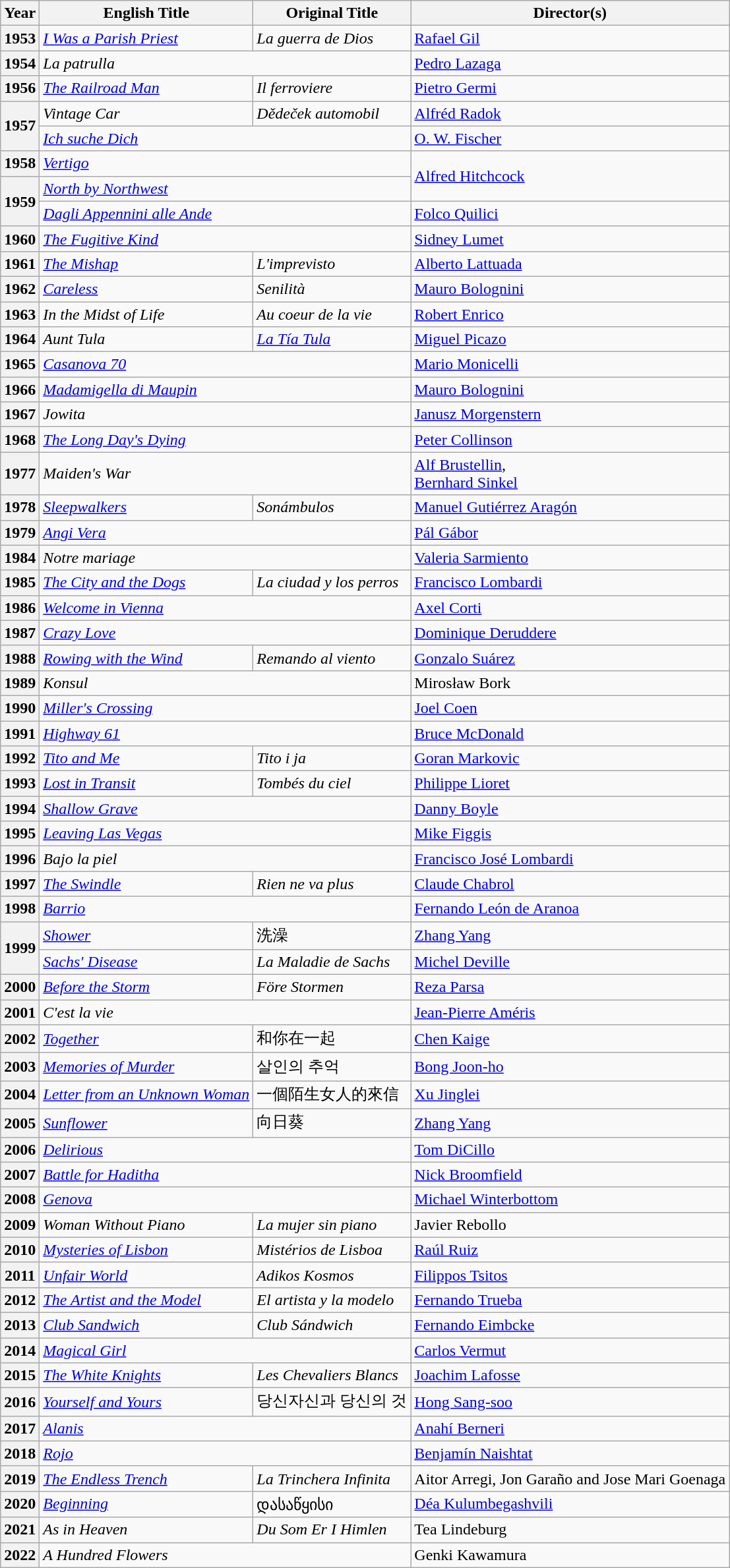<table class="sortable wikitable">
<tr>
<th>Year</th>
<th>English Title</th>
<th>Original Title</th>
<th>Director(s)</th>
</tr>
<tr>
<th>1953</th>
<td><em><a href='#'>I Was a Parish Priest</a></em></td>
<td><em>La guerra de Dios</em></td>
<td><a href='#'>Rafael Gil</a></td>
</tr>
<tr>
<th>1954</th>
<td colspan="2"><em>La patrulla</em></td>
<td><a href='#'>Pedro Lazaga</a></td>
</tr>
<tr>
<th>1956</th>
<td><em><a href='#'>The Railroad Man</a></em></td>
<td><em>Il ferroviere</em></td>
<td><a href='#'>Pietro Germi</a></td>
</tr>
<tr>
<th rowspan="2">1957</th>
<td><em>Vintage Car</em></td>
<td><em>Dědeček automobil</em></td>
<td><a href='#'>Alfréd Radok</a></td>
</tr>
<tr>
<td colspan="2"><em><a href='#'>Ich suche Dich</a></em></td>
<td><a href='#'>O. W. Fischer</a></td>
</tr>
<tr>
<th>1958</th>
<td colspan="2"><em><a href='#'>Vertigo</a></em></td>
<td rowspan="2"><a href='#'>Alfred Hitchcock</a></td>
</tr>
<tr>
<th rowspan="2">1959</th>
<td colspan="2"><em><a href='#'>North by Northwest</a></em></td>
</tr>
<tr>
<td colspan="2"><em><a href='#'>Dagli Appennini alle Ande</a></em></td>
<td><a href='#'>Folco Quilici</a></td>
</tr>
<tr>
<th>1960</th>
<td colspan="2"><em><a href='#'>The Fugitive Kind</a></em></td>
<td><a href='#'>Sidney Lumet</a></td>
</tr>
<tr>
<th>1961</th>
<td><em><a href='#'>The Mishap</a></em></td>
<td><em>L'imprevisto</em></td>
<td><a href='#'>Alberto Lattuada</a></td>
</tr>
<tr>
<th>1962</th>
<td><em><a href='#'>Careless</a></em></td>
<td><em>Senilità</em></td>
<td><a href='#'>Mauro Bolognini</a></td>
</tr>
<tr>
<th>1963</th>
<td><em>In the Midst of Life</em></td>
<td><em>Au coeur de la vie</em></td>
<td><a href='#'>Robert Enrico</a></td>
</tr>
<tr>
<th>1964</th>
<td><em>Aunt Tula</em></td>
<td><em><a href='#'>La Tía Tula</a></em></td>
<td><a href='#'>Miguel Picazo</a></td>
</tr>
<tr>
<th>1965</th>
<td colspan="2"><em><a href='#'>Casanova 70</a></em></td>
<td><a href='#'>Mario Monicelli</a></td>
</tr>
<tr>
<th>1966</th>
<td colspan="2"><em><a href='#'>Madamigella di Maupin</a></em></td>
<td><a href='#'>Mauro Bolognini</a></td>
</tr>
<tr>
<th>1967</th>
<td colspan="2"><em>Jowita</em></td>
<td><a href='#'>Janusz Morgenstern</a></td>
</tr>
<tr>
<th>1968</th>
<td colspan="2"><em><a href='#'>The Long Day's Dying</a></em></td>
<td><a href='#'>Peter Collinson</a></td>
</tr>
<tr>
<th>1977</th>
<td colspan="2"><em>Maiden's War</em></td>
<td><a href='#'>Alf Brustellin</a>,<br><a href='#'>Bernhard Sinkel</a></td>
</tr>
<tr>
<th>1978</th>
<td><em><a href='#'>Sleepwalkers</a></em></td>
<td><em>Sonámbulos</em></td>
<td><a href='#'>Manuel Gutiérrez Aragón</a></td>
</tr>
<tr>
<th>1979</th>
<td colspan="2"><em><a href='#'>Angi Vera</a></em></td>
<td><a href='#'>Pál Gábor</a></td>
</tr>
<tr>
<th>1984</th>
<td colspan="2"><em>Notre mariage</em></td>
<td><a href='#'>Valeria Sarmiento</a></td>
</tr>
<tr>
<th>1985</th>
<td><em><a href='#'>The City and the Dogs</a></em></td>
<td><em>La ciudad y los perros</em></td>
<td><a href='#'>Francisco Lombardi</a></td>
</tr>
<tr>
<th>1986</th>
<td colspan="2"><em><a href='#'>Welcome in Vienna</a></em></td>
<td><a href='#'>Axel Corti</a></td>
</tr>
<tr>
<th>1987</th>
<td colspan="2"><em><a href='#'>Crazy Love</a></em></td>
<td><a href='#'>Dominique Deruddere</a></td>
</tr>
<tr>
<th>1988</th>
<td><em><a href='#'>Rowing with the Wind</a></em></td>
<td><em>Remando al viento</em></td>
<td><a href='#'>Gonzalo Suárez</a></td>
</tr>
<tr>
<th>1989</th>
<td colspan="2"><em>Konsul</em></td>
<td>Mirosław Bork</td>
</tr>
<tr>
<th>1990</th>
<td colspan="2"><em><a href='#'>Miller's Crossing</a></em></td>
<td><a href='#'>Joel Coen</a></td>
</tr>
<tr>
<th>1991</th>
<td colspan="2"><em><a href='#'>Highway 61</a></em></td>
<td><a href='#'>Bruce McDonald</a></td>
</tr>
<tr>
<th>1992</th>
<td><em><a href='#'>Tito and Me</a></em></td>
<td><em>Tito i ja</em></td>
<td><a href='#'>Goran Markovic</a></td>
</tr>
<tr>
<th>1993</th>
<td><em><a href='#'>Lost in Transit</a></em></td>
<td><em>Tombés du ciel</em></td>
<td><a href='#'>Philippe Lioret</a></td>
</tr>
<tr>
<th>1994</th>
<td colspan="2"><em><a href='#'>Shallow Grave</a></em></td>
<td><a href='#'>Danny Boyle</a></td>
</tr>
<tr>
<th>1995</th>
<td colspan="2"><em><a href='#'>Leaving Las Vegas</a></em></td>
<td><a href='#'>Mike Figgis</a></td>
</tr>
<tr>
<th>1996</th>
<td colspan="2"><em>Bajo la piel</em></td>
<td><a href='#'>Francisco José Lombardi</a></td>
</tr>
<tr>
<th>1997</th>
<td><em><a href='#'>The Swindle</a></em></td>
<td><em>Rien ne va plus</em></td>
<td><a href='#'>Claude Chabrol</a></td>
</tr>
<tr>
<th>1998</th>
<td colspan="2"><em><a href='#'>Barrio</a></em></td>
<td><a href='#'>Fernando León de Aranoa</a></td>
</tr>
<tr>
<th rowspan="2">1999</th>
<td><em><a href='#'>Shower</a></em></td>
<td>洗澡</td>
<td><a href='#'>Zhang Yang</a></td>
</tr>
<tr>
<td><em><a href='#'>Sachs' Disease</a></em></td>
<td><em>La Maladie de Sachs</em></td>
<td><a href='#'>Michel Deville</a></td>
</tr>
<tr>
<th>2000</th>
<td><em><a href='#'>Before the Storm</a></em></td>
<td><em>Före Stormen</em></td>
<td><a href='#'>Reza Parsa</a></td>
</tr>
<tr>
<th>2001</th>
<td colspan="2"><em>C'est la vie</em></td>
<td><a href='#'>Jean-Pierre Améris</a></td>
</tr>
<tr>
<th>2002</th>
<td><em><a href='#'>Together</a></em></td>
<td>和你在一起</td>
<td><a href='#'>Chen Kaige</a></td>
</tr>
<tr>
<th>2003</th>
<td><em><a href='#'>Memories of Murder</a></em></td>
<td>살인의 추억</td>
<td><a href='#'>Bong Joon-ho</a></td>
</tr>
<tr>
<th>2004</th>
<td><em><a href='#'>Letter from an Unknown Woman</a></em></td>
<td>一個陌生女人的來信</td>
<td><a href='#'>Xu Jinglei</a></td>
</tr>
<tr>
<th>2005</th>
<td><em><a href='#'>Sunflower</a></em></td>
<td>向日葵</td>
<td><a href='#'>Zhang Yang</a></td>
</tr>
<tr>
<th>2006</th>
<td colspan="2"><em><a href='#'>Delirious</a></em></td>
<td><a href='#'>Tom DiCillo</a></td>
</tr>
<tr>
<th>2007</th>
<td colspan="2"><em><a href='#'>Battle for Haditha</a></em></td>
<td><a href='#'>Nick Broomfield</a></td>
</tr>
<tr>
<th>2008</th>
<td colspan="2"><em><a href='#'>Genova</a></em></td>
<td><a href='#'>Michael Winterbottom</a></td>
</tr>
<tr>
<th>2009</th>
<td><em>Woman Without Piano</em></td>
<td><em>La mujer sin piano</em></td>
<td>Javier Rebollo</td>
</tr>
<tr>
<th>2010</th>
<td><em><a href='#'>Mysteries of Lisbon</a></em></td>
<td><em>Mistérios de Lisboa</em></td>
<td><a href='#'>Raúl Ruiz</a></td>
</tr>
<tr>
<th>2011</th>
<td><em><a href='#'>Unfair World</a></em></td>
<td><em>Adikos Kosmos</em></td>
<td><a href='#'>Filippos Tsitos</a></td>
</tr>
<tr>
<th>2012</th>
<td><em><a href='#'>The Artist and the Model</a></em></td>
<td><em>El artista y la modelo</em></td>
<td><a href='#'>Fernando Trueba</a></td>
</tr>
<tr>
<th>2013</th>
<td><em><a href='#'>Club Sandwich</a></em></td>
<td><em>Club Sándwich</em></td>
<td><a href='#'>Fernando Eimbcke</a></td>
</tr>
<tr>
<th>2014</th>
<td colspan="2"><em><a href='#'>Magical Girl</a></em></td>
<td><a href='#'>Carlos Vermut</a></td>
</tr>
<tr>
<th>2015</th>
<td><em><a href='#'>The White Knights</a></em></td>
<td><em>Les Chevaliers Blancs</em></td>
<td><a href='#'>Joachim Lafosse</a></td>
</tr>
<tr>
<th>2016</th>
<td><em><a href='#'>Yourself and Yours</a></em></td>
<td>당신자신과 당신의 것</td>
<td><a href='#'>Hong Sang-soo</a></td>
</tr>
<tr>
<th>2017</th>
<td colspan="2"><em><a href='#'>Alanis</a></em></td>
<td><a href='#'>Anahí Berneri</a></td>
</tr>
<tr>
<th>2018</th>
<td colspan="2"><em><a href='#'>Rojo</a></em></td>
<td><a href='#'>Benjamín Naishtat</a></td>
</tr>
<tr>
<th>2019</th>
<td><em><a href='#'>The Endless Trench</a></em></td>
<td><em>La Trinchera Infinita</em></td>
<td>Aitor Arregi, Jon Garaño and Jose Mari Goenaga</td>
</tr>
<tr>
<th>2020</th>
<td><em><a href='#'>Beginning</a></em></td>
<td>დასაწყისი</td>
<td><a href='#'>Déa Kulumbegashvili</a></td>
</tr>
<tr>
<th>2021</th>
<td><em>As in Heaven</em></td>
<td><em>Du Som Er I Himlen</em></td>
<td>Tea Lindeburg</td>
</tr>
<tr>
<th>2022</th>
<td colspan="2"><em>A Hundred Flowers</em></td>
<td>Genki Kawamura</td>
</tr>
</table>
